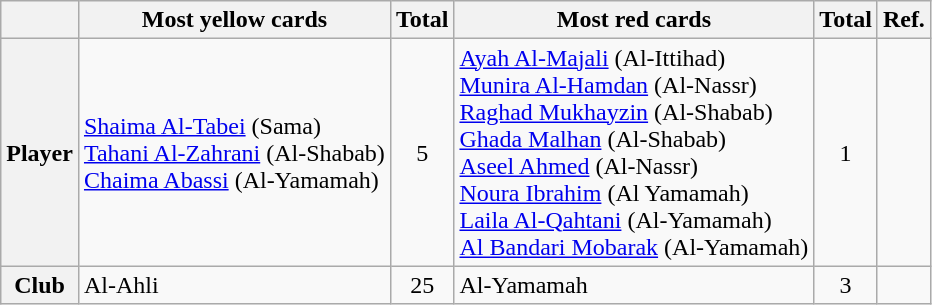<table class="wikitable" style="text-align:center"|->
<tr>
<th></th>
<th>Most yellow cards</th>
<th>Total</th>
<th>Most red cards</th>
<th>Total</th>
<th>Ref.</th>
</tr>
<tr>
<th>Player</th>
<td align="left"> <a href='#'>Shaima Al-Tabei</a> (Sama)<br> <a href='#'>Tahani Al-Zahrani</a> (Al-Shabab)<br> <a href='#'>Chaima Abassi</a> (Al-Yamamah)</td>
<td>5</td>
<td align="left"> <a href='#'>Ayah Al-Majali</a> (Al-Ittihad)<br> <a href='#'>Munira Al-Hamdan</a> (Al-Nassr)<br> <a href='#'>Raghad Mukhayzin</a> (Al-Shabab)<br> <a href='#'>Ghada Malhan</a> (Al-Shabab)<br> <a href='#'>Aseel Ahmed</a> (Al-Nassr)<br> <a href='#'>Noura Ibrahim</a> (Al Yamamah)<br> <a href='#'>Laila Al-Qahtani</a> (Al-Yamamah)<br> <a href='#'>Al Bandari Mobarak</a> (Al-Yamamah)</td>
<td>1</td>
<td></td>
</tr>
<tr>
<th>Club</th>
<td align="left">Al-Ahli</td>
<td>25</td>
<td align="left">Al-Yamamah</td>
<td>3</td>
<td></td>
</tr>
</table>
